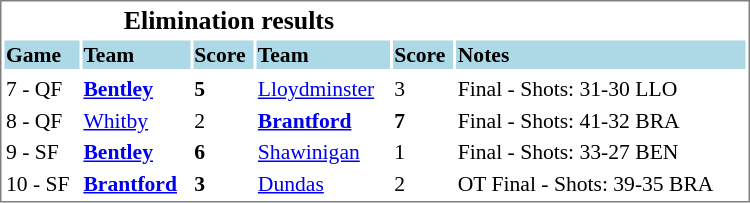<table cellpadding="10">
<tr align="left" style="vertical-align: top">
<td></td>
<td><br><table cellpadding="1" width="500px" style="font-size: 90%; border: 1px solid gray;">
<tr align="center" style="font-size: larger;">
<td colspan=5><strong>Elimination results</strong></td>
</tr>
<tr style="background:lightblue;">
<td><strong>Game</strong></td>
<td><strong>Team</strong></td>
<td><strong>Score</strong></td>
<td><strong>Team</strong></td>
<td><strong>Score</strong></td>
<td><strong>Notes</strong></td>
</tr>
<tr align="center" style="vertical-align: middle;" style="background:lightblue;">
</tr>
<tr bgcolor=>
<td>7 - QF</td>
<td><strong><a href='#'>Bentley</a></strong></td>
<td><strong>5</strong></td>
<td><a href='#'>Lloydminster</a></td>
<td>3</td>
<td>Final - Shots: 31-30 LLO</td>
</tr>
<tr bgcolor=>
<td>8 - QF</td>
<td><a href='#'>Whitby</a></td>
<td>2</td>
<td><strong><a href='#'>Brantford</a></strong></td>
<td><strong>7</strong></td>
<td>Final - Shots: 41-32 BRA</td>
</tr>
<tr bgcolor=>
<td>9 - SF</td>
<td><strong><a href='#'>Bentley</a></strong></td>
<td><strong>6</strong></td>
<td><a href='#'>Shawinigan</a></td>
<td>1</td>
<td>Final - Shots: 33-27 BEN</td>
</tr>
<tr bgcolor=>
<td>10 - SF</td>
<td><strong><a href='#'>Brantford</a></strong></td>
<td><strong>3</strong></td>
<td><a href='#'>Dundas</a></td>
<td>2</td>
<td>OT Final - Shots: 39-35 BRA</td>
</tr>
</table>
</td>
</tr>
</table>
